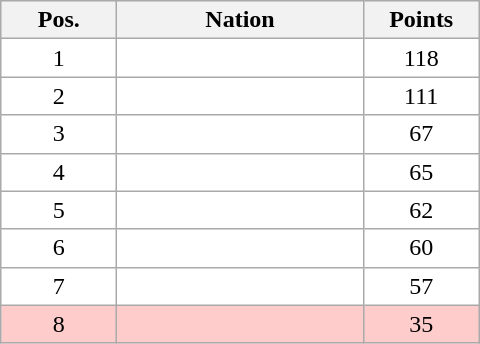<table class="wikitable gauche" cellspacing="1" style="width:320px;">
<tr style="text-align:center; background:#efefef;">
<th style="width:70px;">Pos.</th>
<th>Nation</th>
<th style="width:70px;">Points</th>
</tr>
<tr style="vertical-align:top; text-align:center; background:#fff;">
<td>1</td>
<td style="text-align:left;"></td>
<td>118</td>
</tr>
<tr style="vertical-align:top; text-align:center; background:#fff;">
<td>2</td>
<td style="text-align:left;"></td>
<td>111</td>
</tr>
<tr style="vertical-align:top; text-align:center; background:#fff;">
<td>3</td>
<td style="text-align:left;"></td>
<td>67</td>
</tr>
<tr style="vertical-align:top; text-align:center; background:#fff;">
<td>4</td>
<td style="text-align:left;"></td>
<td>65</td>
</tr>
<tr style="vertical-align:top; text-align:center; background:#fff;">
<td>5</td>
<td style="text-align:left;"></td>
<td>62</td>
</tr>
<tr style="vertical-align:top; text-align:center; background:#fff;">
<td>6</td>
<td style="text-align:left;"></td>
<td>60</td>
</tr>
<tr style="vertical-align:top; text-align:center; background:#fff;">
<td>7</td>
<td style="text-align:left;"></td>
<td>57</td>
</tr>
<tr style="vertical-align:top; text-align:center; background:#ffcccc;">
<td>8</td>
<td style="text-align:left;"></td>
<td>35</td>
</tr>
</table>
